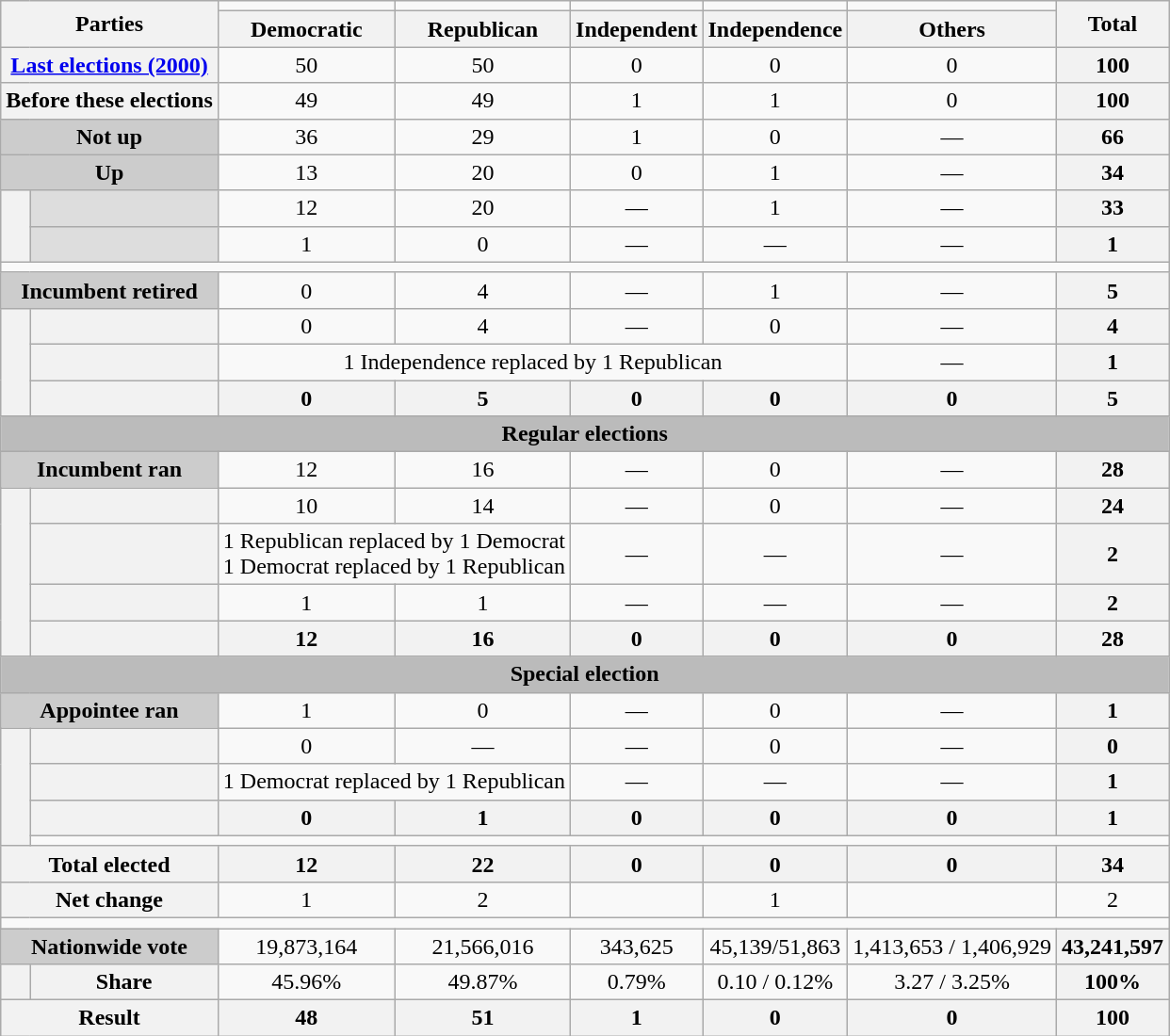<table class=wikitable style=text-align:center>
<tr>
<th colspan=2 rowspan=2>Parties</th>
<td></td>
<td></td>
<td></td>
<td></td>
<td></td>
<th rowspan=2>Total</th>
</tr>
<tr valign=bottom>
<th>Democratic</th>
<th>Republican</th>
<th>Independent</th>
<th>Independence</th>
<th>Others</th>
</tr>
<tr>
<th colspan=2><a href='#'>Last elections (2000)</a></th>
<td>50</td>
<td>50</td>
<td>0</td>
<td>0</td>
<td>0</td>
<th>100</th>
</tr>
<tr>
<th colspan=2>Before these elections</th>
<td>49</td>
<td>49</td>
<td>1</td>
<td>1</td>
<td>0</td>
<th>100</th>
</tr>
<tr>
<th colspan=2 style="background:#ccc">Not up</th>
<td>36</td>
<td>29</td>
<td>1</td>
<td>0</td>
<td>—</td>
<th>66</th>
</tr>
<tr>
<th colspan=2 style="background:#ccc">Up</th>
<td>13</td>
<td>20</td>
<td>0</td>
<td>1</td>
<td>—</td>
<th>34</th>
</tr>
<tr>
<th rowspan=2></th>
<th style="background:#ddd"></th>
<td>12</td>
<td>20</td>
<td>—</td>
<td>1</td>
<td>—</td>
<th>33</th>
</tr>
<tr>
<th style="background:#ddd"></th>
<td>1</td>
<td>0</td>
<td>—</td>
<td>—</td>
<td>—</td>
<th>1</th>
</tr>
<tr>
<td colspan=100></td>
</tr>
<tr>
<th colspan=2 style="background:#ccc">Incumbent retired</th>
<td>0</td>
<td>4</td>
<td>—</td>
<td>1</td>
<td>—</td>
<th>5</th>
</tr>
<tr>
<th rowspan=3></th>
<th></th>
<td>0</td>
<td>4</td>
<td>—</td>
<td>0</td>
<td>—</td>
<th>4</th>
</tr>
<tr>
<th></th>
<td colspan=4 > 1 Independence replaced by  1 Republican</td>
<td>—</td>
<th>1</th>
</tr>
<tr>
<th></th>
<th>0</th>
<th>5</th>
<th>0</th>
<th>0</th>
<th>0</th>
<th>5</th>
</tr>
<tr>
<th colspan=8 style="background:#bbb">Regular elections</th>
</tr>
<tr>
<th colspan=2 style="background:#ccc">Incumbent ran</th>
<td>12</td>
<td>16</td>
<td>—</td>
<td>0</td>
<td>—</td>
<th>28</th>
</tr>
<tr>
<th rowspan=4></th>
<th></th>
<td>10</td>
<td>14</td>
<td>—</td>
<td>0</td>
<td>—</td>
<th>24</th>
</tr>
<tr>
<th></th>
<td colspan=2> 1 Republican replaced by  1 Democrat<br> 1 Democrat replaced by  1 Republican</td>
<td>—</td>
<td>—</td>
<td>—</td>
<th>2</th>
</tr>
<tr>
<th></th>
<td>1</td>
<td>1</td>
<td>—</td>
<td>—</td>
<td>—</td>
<th>2</th>
</tr>
<tr>
<th></th>
<th>12</th>
<th>16</th>
<th>0</th>
<th>0</th>
<th>0</th>
<th>28</th>
</tr>
<tr>
<th colspan=8 style="background:#bbb">Special election</th>
</tr>
<tr>
<th colspan=2 style="background:#ccc">Appointee ran</th>
<td>1</td>
<td>0</td>
<td>—</td>
<td>0</td>
<td>—</td>
<th>1</th>
</tr>
<tr>
<th rowspan=4></th>
<th></th>
<td>0</td>
<td>—</td>
<td>—</td>
<td>0</td>
<td>—</td>
<th>0</th>
</tr>
<tr>
<th></th>
<td colspan=2 > 1 Democrat replaced by  1 Republican</td>
<td>—</td>
<td>—</td>
<td>—</td>
<th>1</th>
</tr>
<tr>
<th></th>
<th>0</th>
<th>1</th>
<th>0</th>
<th>0</th>
<th>0</th>
<th>1</th>
</tr>
<tr>
<td colspan=99></td>
</tr>
<tr>
<th colspan=2>Total elected</th>
<th>12</th>
<th>22</th>
<th>0</th>
<th>0</th>
<th>0</th>
<th>34</th>
</tr>
<tr>
<th colspan=2>Net change</th>
<td> 1</td>
<td> 2</td>
<td></td>
<td> 1</td>
<td></td>
<td>2</td>
</tr>
<tr>
<td colspan=99></td>
</tr>
<tr>
<th colspan=2 style="background:#ccc">Nationwide vote</th>
<td>19,873,164</td>
<td>21,566,016</td>
<td>343,625</td>
<td>45,139/51,863</td>
<td>1,413,653 / 1,406,929</td>
<th>43,241,597</th>
</tr>
<tr>
<th></th>
<th>Share</th>
<td>45.96%</td>
<td>49.87%</td>
<td>0.79%</td>
<td>0.10 / 0.12%</td>
<td>3.27 / 3.25%</td>
<th>100%</th>
</tr>
<tr>
<th colspan=2>Result</th>
<th>48</th>
<th>51</th>
<th>1</th>
<th>0</th>
<th>0</th>
<th>100</th>
</tr>
</table>
